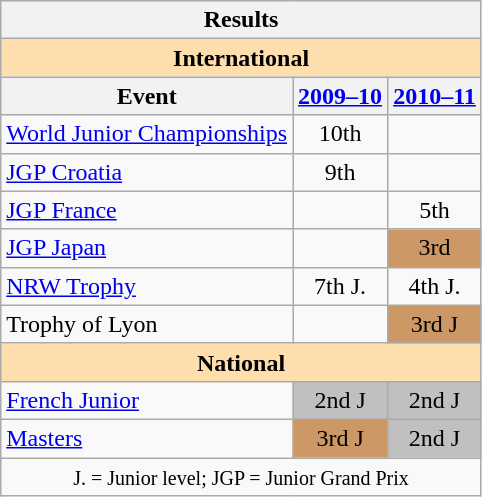<table class="wikitable" style="text-align:center">
<tr>
<th colspan=3 align=center><strong>Results</strong></th>
</tr>
<tr>
<th style="background-color: #ffdead; " colspan=3 align=center><strong>International</strong></th>
</tr>
<tr>
<th>Event</th>
<th><a href='#'>2009–10</a></th>
<th><a href='#'>2010–11</a></th>
</tr>
<tr>
<td align=left><a href='#'>World Junior Championships</a></td>
<td>10th</td>
<td></td>
</tr>
<tr>
<td align=left><a href='#'>JGP Croatia</a></td>
<td>9th</td>
<td></td>
</tr>
<tr>
<td align=left><a href='#'>JGP France</a></td>
<td></td>
<td>5th</td>
</tr>
<tr>
<td align=left><a href='#'>JGP Japan</a></td>
<td></td>
<td bgcolor=cc9966>3rd</td>
</tr>
<tr>
<td align=left><a href='#'>NRW Trophy</a></td>
<td>7th J.</td>
<td>4th J.</td>
</tr>
<tr>
<td align=left>Trophy of Lyon</td>
<td></td>
<td bgcolor=cc9966>3rd J</td>
</tr>
<tr>
<th style="background-color: #ffdead; " colspan=4 align=center><strong>National</strong></th>
</tr>
<tr>
<td align="left"><a href='#'>French Junior</a></td>
<td bgcolor=silver>2nd J</td>
<td bgcolor=silver>2nd J</td>
</tr>
<tr>
<td align=left><a href='#'>Masters</a></td>
<td bgcolor=cc9966>3rd J</td>
<td bgcolor=silver>2nd J</td>
</tr>
<tr>
<td colspan=3 align=center><small> J. = Junior level; JGP = Junior Grand Prix </small></td>
</tr>
</table>
